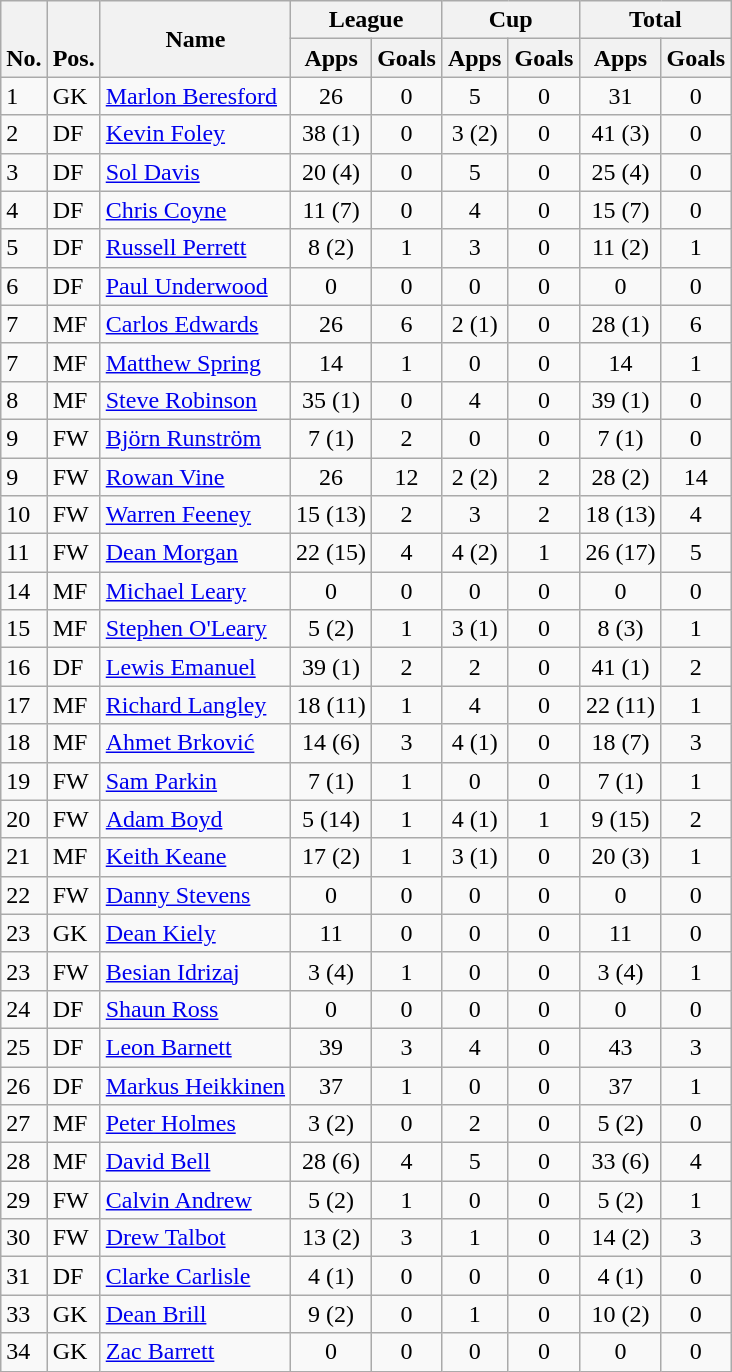<table class="wikitable" style="text-align:center">
<tr>
<th rowspan="2" style="vertical-align:bottom;">No.</th>
<th rowspan="2" style="vertical-align:bottom;">Pos.</th>
<th rowspan="2">Name</th>
<th colspan="2" style="width:85px;">League</th>
<th colspan="2" style="width:85px;">Cup</th>
<th colspan="2" style="width:85px;">Total</th>
</tr>
<tr>
<th>Apps</th>
<th>Goals</th>
<th>Apps</th>
<th>Goals</th>
<th>Apps</th>
<th>Goals</th>
</tr>
<tr>
<td align="left">1</td>
<td align="left">GK</td>
<td align="left"> <a href='#'>Marlon Beresford</a></td>
<td>26</td>
<td>0</td>
<td>5</td>
<td>0</td>
<td>31</td>
<td>0</td>
</tr>
<tr>
<td align="left">2</td>
<td align="left">DF</td>
<td align="left"> <a href='#'>Kevin Foley</a></td>
<td>38 (1)</td>
<td>0</td>
<td>3 (2)</td>
<td>0</td>
<td>41 (3)</td>
<td>0</td>
</tr>
<tr>
<td align="left">3</td>
<td align="left">DF</td>
<td align="left"> <a href='#'>Sol Davis</a></td>
<td>20 (4)</td>
<td>0</td>
<td>5</td>
<td>0</td>
<td>25 (4)</td>
<td>0</td>
</tr>
<tr>
<td align="left">4</td>
<td align="left">DF</td>
<td align="left"> <a href='#'>Chris Coyne</a></td>
<td>11 (7)</td>
<td>0</td>
<td>4</td>
<td>0</td>
<td>15 (7)</td>
<td>0</td>
</tr>
<tr>
<td align="left">5</td>
<td align="left">DF</td>
<td align="left"> <a href='#'>Russell Perrett</a></td>
<td>8 (2)</td>
<td>1</td>
<td>3</td>
<td>0</td>
<td>11 (2)</td>
<td>1</td>
</tr>
<tr>
<td align="left">6</td>
<td align="left">DF</td>
<td align="left"> <a href='#'>Paul Underwood</a></td>
<td>0</td>
<td>0</td>
<td>0</td>
<td>0</td>
<td>0</td>
<td>0</td>
</tr>
<tr>
<td align="left">7</td>
<td align="left">MF</td>
<td align="left"> <a href='#'>Carlos Edwards</a></td>
<td>26</td>
<td>6</td>
<td>2 (1)</td>
<td>0</td>
<td>28 (1)</td>
<td>6</td>
</tr>
<tr>
<td align="left">7</td>
<td align="left">MF</td>
<td align="left"> <a href='#'>Matthew Spring</a></td>
<td>14</td>
<td>1</td>
<td>0</td>
<td>0</td>
<td>14</td>
<td>1</td>
</tr>
<tr>
<td align="left">8</td>
<td align="left">MF</td>
<td align="left"> <a href='#'>Steve Robinson</a></td>
<td>35 (1)</td>
<td>0</td>
<td>4</td>
<td>0</td>
<td>39 (1)</td>
<td>0</td>
</tr>
<tr>
<td align="left">9</td>
<td align="left">FW</td>
<td align="left"> <a href='#'>Björn Runström</a></td>
<td>7 (1)</td>
<td>2</td>
<td>0</td>
<td>0</td>
<td>7 (1)</td>
<td>0</td>
</tr>
<tr>
<td align="left">9</td>
<td align="left">FW</td>
<td align="left"> <a href='#'>Rowan Vine</a></td>
<td>26</td>
<td>12</td>
<td>2 (2)</td>
<td>2</td>
<td>28 (2)</td>
<td>14</td>
</tr>
<tr>
<td align="left">10</td>
<td align="left">FW</td>
<td align="left"> <a href='#'>Warren Feeney</a></td>
<td>15 (13)</td>
<td>2</td>
<td>3</td>
<td>2</td>
<td>18 (13)</td>
<td>4</td>
</tr>
<tr>
<td align="left">11</td>
<td align="left">FW</td>
<td align="left"> <a href='#'>Dean Morgan</a></td>
<td>22 (15)</td>
<td>4</td>
<td>4 (2)</td>
<td>1</td>
<td>26 (17)</td>
<td>5</td>
</tr>
<tr>
<td align="left">14</td>
<td align="left">MF</td>
<td align="left"> <a href='#'>Michael Leary</a></td>
<td>0</td>
<td>0</td>
<td>0</td>
<td>0</td>
<td>0</td>
<td>0</td>
</tr>
<tr>
<td align="left">15</td>
<td align="left">MF</td>
<td align="left"> <a href='#'>Stephen O'Leary</a></td>
<td>5 (2)</td>
<td>1</td>
<td>3 (1)</td>
<td>0</td>
<td>8 (3)</td>
<td>1</td>
</tr>
<tr>
<td align="left">16</td>
<td align="left">DF</td>
<td align="left"> <a href='#'>Lewis Emanuel</a></td>
<td>39 (1)</td>
<td>2</td>
<td>2</td>
<td>0</td>
<td>41 (1)</td>
<td>2</td>
</tr>
<tr>
<td align="left">17</td>
<td align="left">MF</td>
<td align="left"> <a href='#'>Richard Langley</a></td>
<td>18 (11)</td>
<td>1</td>
<td>4</td>
<td>0</td>
<td>22 (11)</td>
<td>1</td>
</tr>
<tr>
<td align="left">18</td>
<td align="left">MF</td>
<td align="left"> <a href='#'>Ahmet Brković</a></td>
<td>14 (6)</td>
<td>3</td>
<td>4 (1)</td>
<td>0</td>
<td>18 (7)</td>
<td>3</td>
</tr>
<tr>
<td align="left">19</td>
<td align="left">FW</td>
<td align="left"> <a href='#'>Sam Parkin</a></td>
<td>7 (1)</td>
<td>1</td>
<td>0</td>
<td>0</td>
<td>7 (1)</td>
<td>1</td>
</tr>
<tr>
<td align="left">20</td>
<td align="left">FW</td>
<td align="left"> <a href='#'>Adam Boyd</a></td>
<td>5 (14)</td>
<td>1</td>
<td>4 (1)</td>
<td>1</td>
<td>9 (15)</td>
<td>2</td>
</tr>
<tr>
<td align="left">21</td>
<td align="left">MF</td>
<td align="left"> <a href='#'>Keith Keane</a></td>
<td>17 (2)</td>
<td>1</td>
<td>3 (1)</td>
<td>0</td>
<td>20 (3)</td>
<td>1</td>
</tr>
<tr>
<td align="left">22</td>
<td align="left">FW</td>
<td align="left"> <a href='#'>Danny Stevens</a></td>
<td>0</td>
<td>0</td>
<td>0</td>
<td>0</td>
<td>0</td>
<td>0</td>
</tr>
<tr>
<td align="left">23</td>
<td align="left">GK</td>
<td align="left"> <a href='#'>Dean Kiely</a></td>
<td>11</td>
<td>0</td>
<td>0</td>
<td>0</td>
<td>11</td>
<td>0</td>
</tr>
<tr>
<td align="left">23</td>
<td align="left">FW</td>
<td align="left"> <a href='#'>Besian Idrizaj</a></td>
<td>3 (4)</td>
<td>1</td>
<td>0</td>
<td>0</td>
<td>3 (4)</td>
<td>1</td>
</tr>
<tr>
<td align="left">24</td>
<td align="left">DF</td>
<td align="left"> <a href='#'>Shaun Ross</a></td>
<td>0</td>
<td>0</td>
<td>0</td>
<td>0</td>
<td>0</td>
<td>0</td>
</tr>
<tr>
<td align="left">25</td>
<td align="left">DF</td>
<td align="left"> <a href='#'>Leon Barnett</a></td>
<td>39</td>
<td>3</td>
<td>4</td>
<td>0</td>
<td>43</td>
<td>3</td>
</tr>
<tr>
<td align="left">26</td>
<td align="left">DF</td>
<td align="left"> <a href='#'>Markus Heikkinen</a></td>
<td>37</td>
<td>1</td>
<td>0</td>
<td>0</td>
<td>37</td>
<td>1</td>
</tr>
<tr>
<td align="left">27</td>
<td align="left">MF</td>
<td align="left"> <a href='#'>Peter Holmes</a></td>
<td>3 (2)</td>
<td>0</td>
<td>2</td>
<td>0</td>
<td>5 (2)</td>
<td>0</td>
</tr>
<tr>
<td align="left">28</td>
<td align="left">MF</td>
<td align="left"> <a href='#'>David Bell</a></td>
<td>28 (6)</td>
<td>4</td>
<td>5</td>
<td>0</td>
<td>33 (6)</td>
<td>4</td>
</tr>
<tr>
<td align="left">29</td>
<td align="left">FW</td>
<td align="left"> <a href='#'>Calvin Andrew</a></td>
<td>5 (2)</td>
<td>1</td>
<td>0</td>
<td>0</td>
<td>5 (2)</td>
<td>1</td>
</tr>
<tr>
<td align="left">30</td>
<td align="left">FW</td>
<td align="left"> <a href='#'>Drew Talbot</a></td>
<td>13 (2)</td>
<td>3</td>
<td>1</td>
<td>0</td>
<td>14 (2)</td>
<td>3</td>
</tr>
<tr>
<td align="left">31</td>
<td align="left">DF</td>
<td align="left"> <a href='#'>Clarke Carlisle</a></td>
<td>4 (1)</td>
<td>0</td>
<td>0</td>
<td>0</td>
<td>4 (1)</td>
<td>0</td>
</tr>
<tr>
<td align="left">33</td>
<td align="left">GK</td>
<td align="left"> <a href='#'>Dean Brill</a></td>
<td>9 (2)</td>
<td>0</td>
<td>1</td>
<td>0</td>
<td>10 (2)</td>
<td>0</td>
</tr>
<tr>
<td align="left">34</td>
<td align="left">GK</td>
<td align="left"> <a href='#'>Zac Barrett</a></td>
<td>0</td>
<td>0</td>
<td>0</td>
<td>0</td>
<td>0</td>
<td>0</td>
</tr>
</table>
